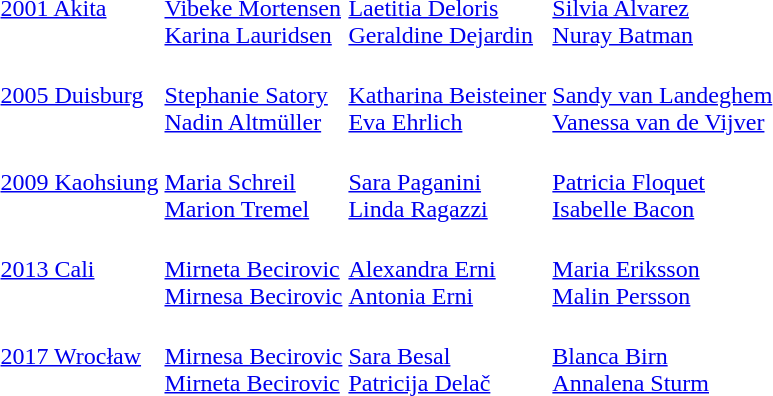<table>
<tr>
<td><a href='#'>2001 Akita</a></td>
<td><br><a href='#'>Vibeke Mortensen</a><br><a href='#'>Karina Lauridsen</a></td>
<td><br><a href='#'>Laetitia Deloris</a><br><a href='#'>Geraldine Dejardin</a></td>
<td><br><a href='#'>Silvia Alvarez</a><br><a href='#'>Nuray Batman</a></td>
</tr>
<tr>
<td><a href='#'>2005 Duisburg</a></td>
<td><br><a href='#'>Stephanie Satory</a><br><a href='#'>Nadin Altmüller</a></td>
<td><br><a href='#'>Katharina Beisteiner</a><br><a href='#'>Eva Ehrlich</a></td>
<td><br><a href='#'>Sandy van Landeghem</a><br><a href='#'>Vanessa van de Vijver</a></td>
</tr>
<tr>
<td><a href='#'>2009 Kaohsiung</a></td>
<td><br><a href='#'>Maria Schreil</a><br><a href='#'>Marion Tremel</a></td>
<td><br><a href='#'>Sara Paganini</a><br><a href='#'>Linda Ragazzi</a></td>
<td><br><a href='#'>Patricia Floquet</a><br><a href='#'>Isabelle Bacon</a></td>
</tr>
<tr>
<td><a href='#'>2013 Cali</a></td>
<td><br><a href='#'>Mirneta Becirovic</a><br><a href='#'>Mirnesa Becirovic</a></td>
<td><br><a href='#'>Alexandra Erni</a><br><a href='#'>Antonia Erni</a></td>
<td><br><a href='#'>Maria Eriksson</a><br><a href='#'>Malin Persson</a></td>
</tr>
<tr>
<td><a href='#'>2017 Wrocław</a></td>
<td><br><a href='#'>Mirnesa Becirovic</a><br><a href='#'>Mirneta Becirovic</a></td>
<td><br><a href='#'>Sara Besal</a><br><a href='#'>Patricija Delač</a></td>
<td><br><a href='#'>Blanca Birn</a><br><a href='#'>Annalena Sturm</a></td>
</tr>
</table>
